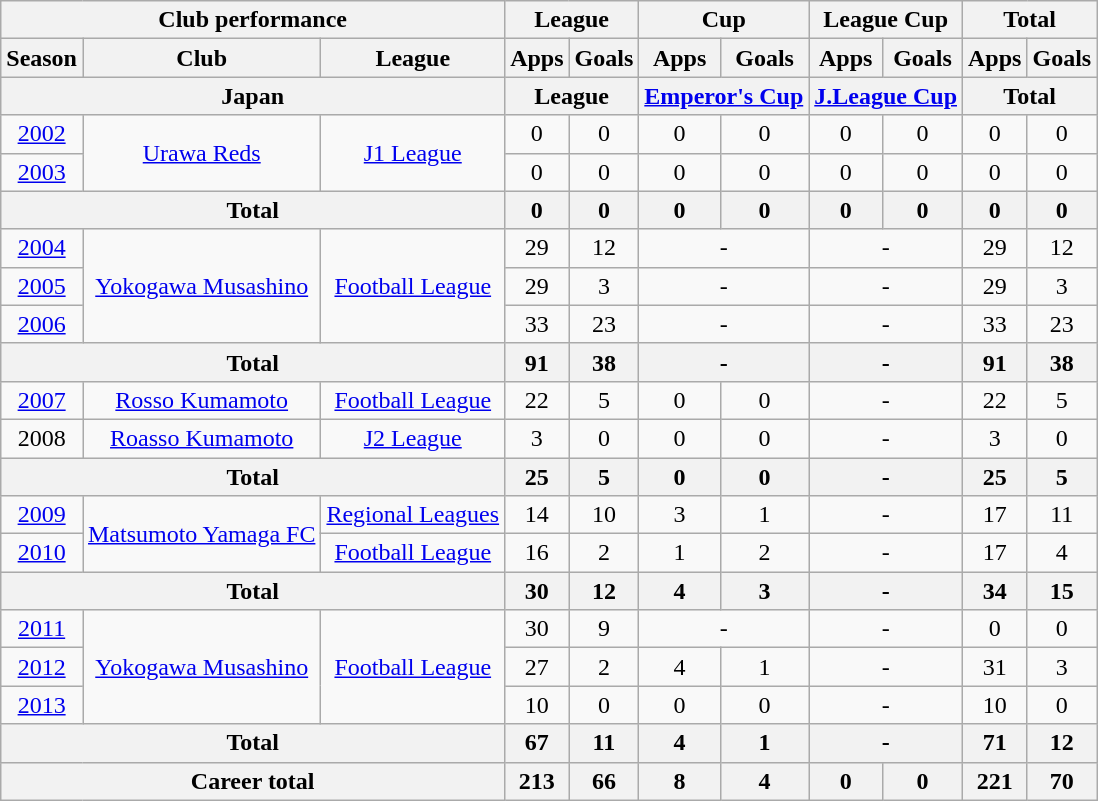<table class="wikitable" style="text-align:center;">
<tr>
<th colspan=3>Club performance</th>
<th colspan=2>League</th>
<th colspan=2>Cup</th>
<th colspan=2>League Cup</th>
<th colspan=2>Total</th>
</tr>
<tr>
<th>Season</th>
<th>Club</th>
<th>League</th>
<th>Apps</th>
<th>Goals</th>
<th>Apps</th>
<th>Goals</th>
<th>Apps</th>
<th>Goals</th>
<th>Apps</th>
<th>Goals</th>
</tr>
<tr>
<th colspan=3>Japan</th>
<th colspan=2>League</th>
<th colspan=2><a href='#'>Emperor's Cup</a></th>
<th colspan=2><a href='#'>J.League Cup</a></th>
<th colspan=2>Total</th>
</tr>
<tr>
<td><a href='#'>2002</a></td>
<td rowspan="2"><a href='#'>Urawa Reds</a></td>
<td rowspan="2"><a href='#'>J1 League</a></td>
<td>0</td>
<td>0</td>
<td>0</td>
<td>0</td>
<td>0</td>
<td>0</td>
<td>0</td>
<td>0</td>
</tr>
<tr>
<td><a href='#'>2003</a></td>
<td>0</td>
<td>0</td>
<td>0</td>
<td>0</td>
<td>0</td>
<td>0</td>
<td>0</td>
<td>0</td>
</tr>
<tr>
<th colspan="3">Total</th>
<th>0</th>
<th>0</th>
<th>0</th>
<th>0</th>
<th>0</th>
<th>0</th>
<th>0</th>
<th>0</th>
</tr>
<tr>
<td><a href='#'>2004</a></td>
<td rowspan="3"><a href='#'>Yokogawa Musashino</a></td>
<td rowspan="3"><a href='#'>Football League</a></td>
<td>29</td>
<td>12</td>
<td colspan="2">-</td>
<td colspan="2">-</td>
<td>29</td>
<td>12</td>
</tr>
<tr>
<td><a href='#'>2005</a></td>
<td>29</td>
<td>3</td>
<td colspan="2">-</td>
<td colspan="2">-</td>
<td>29</td>
<td>3</td>
</tr>
<tr>
<td><a href='#'>2006</a></td>
<td>33</td>
<td>23</td>
<td colspan="2">-</td>
<td colspan="2">-</td>
<td>33</td>
<td>23</td>
</tr>
<tr>
<th colspan="3">Total</th>
<th>91</th>
<th>38</th>
<th colspan="2">-</th>
<th colspan="2">-</th>
<th>91</th>
<th>38</th>
</tr>
<tr>
<td><a href='#'>2007</a></td>
<td><a href='#'>Rosso Kumamoto</a></td>
<td><a href='#'>Football League</a></td>
<td>22</td>
<td>5</td>
<td>0</td>
<td>0</td>
<td colspan="2">-</td>
<td>22</td>
<td>5</td>
</tr>
<tr>
<td>2008</td>
<td><a href='#'>Roasso Kumamoto</a></td>
<td><a href='#'>J2 League</a></td>
<td>3</td>
<td>0</td>
<td>0</td>
<td>0</td>
<td colspan="2">-</td>
<td>3</td>
<td>0</td>
</tr>
<tr>
<th colspan="3">Total</th>
<th>25</th>
<th>5</th>
<th>0</th>
<th>0</th>
<th colspan="2">-</th>
<th>25</th>
<th>5</th>
</tr>
<tr>
<td><a href='#'>2009</a></td>
<td rowspan="2"><a href='#'>Matsumoto Yamaga FC</a></td>
<td><a href='#'>Regional Leagues</a></td>
<td>14</td>
<td>10</td>
<td>3</td>
<td>1</td>
<td colspan="2">-</td>
<td>17</td>
<td>11</td>
</tr>
<tr>
<td><a href='#'>2010</a></td>
<td><a href='#'>Football League</a></td>
<td>16</td>
<td>2</td>
<td>1</td>
<td>2</td>
<td colspan="2">-</td>
<td>17</td>
<td>4</td>
</tr>
<tr>
<th colspan="3">Total</th>
<th>30</th>
<th>12</th>
<th>4</th>
<th>3</th>
<th colspan="2">-</th>
<th>34</th>
<th>15</th>
</tr>
<tr>
<td><a href='#'>2011</a></td>
<td rowspan="3"><a href='#'>Yokogawa Musashino</a></td>
<td rowspan="3"><a href='#'>Football League</a></td>
<td>30</td>
<td>9</td>
<td colspan="2">-</td>
<td colspan="2">-</td>
<td>0</td>
<td>0</td>
</tr>
<tr>
<td><a href='#'>2012</a></td>
<td>27</td>
<td>2</td>
<td>4</td>
<td>1</td>
<td colspan="2">-</td>
<td>31</td>
<td>3</td>
</tr>
<tr>
<td><a href='#'>2013</a></td>
<td>10</td>
<td>0</td>
<td>0</td>
<td>0</td>
<td colspan="2">-</td>
<td>10</td>
<td>0</td>
</tr>
<tr>
<th colspan="3">Total</th>
<th>67</th>
<th>11</th>
<th>4</th>
<th>1</th>
<th colspan="2">-</th>
<th>71</th>
<th>12</th>
</tr>
<tr>
<th colspan=3>Career total</th>
<th>213</th>
<th>66</th>
<th>8</th>
<th>4</th>
<th>0</th>
<th>0</th>
<th>221</th>
<th>70</th>
</tr>
</table>
